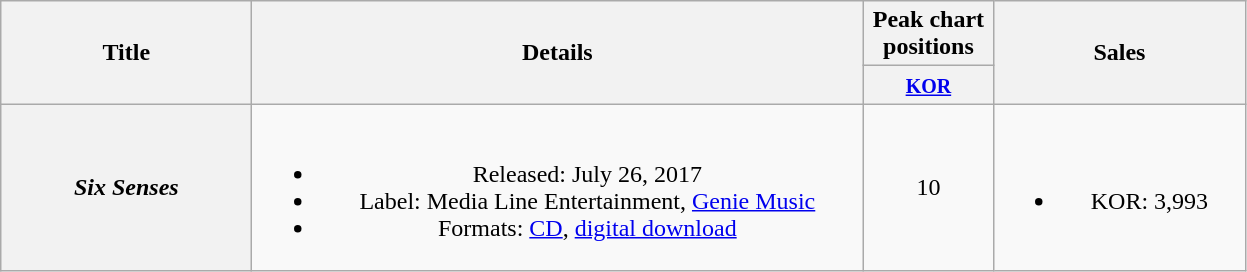<table class="wikitable plainrowheaders" style="text-align:center;">
<tr>
<th scope="col" rowspan="2" style="width:10em;">Title</th>
<th scope="col" rowspan="2" style="width:25em;">Details</th>
<th scope="col" colspan="1" style="width:5em;">Peak chart positions</th>
<th scope="col" rowspan="2" style="width:10em;">Sales</th>
</tr>
<tr>
<th><small><a href='#'>KOR</a></small><br></th>
</tr>
<tr>
<th scope="row"><em>Six Senses</em></th>
<td><br><ul><li>Released: July 26, 2017</li><li>Label: Media Line Entertainment, <a href='#'>Genie Music</a></li><li>Formats: <a href='#'>CD</a>, <a href='#'>digital download</a></li></ul></td>
<td>10</td>
<td><br><ul><li>KOR: 3,993</li></ul></td>
</tr>
</table>
